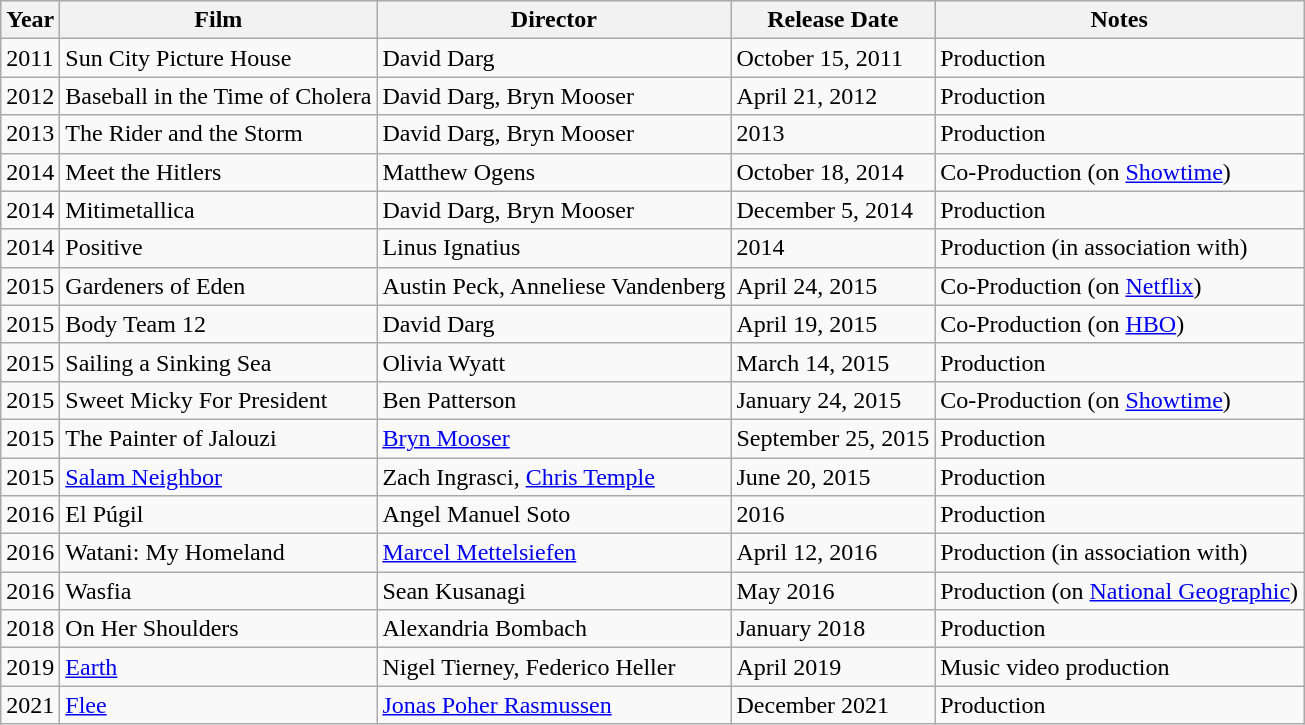<table class="wikitable sortable">
<tr>
<th>Year</th>
<th>Film</th>
<th>Director</th>
<th>Release Date</th>
<th>Notes</th>
</tr>
<tr>
<td>2011</td>
<td>Sun City Picture House</td>
<td>David Darg</td>
<td>October 15, 2011</td>
<td>Production</td>
</tr>
<tr>
<td>2012</td>
<td>Baseball in the Time of Cholera</td>
<td>David Darg,  Bryn Mooser</td>
<td>April 21, 2012</td>
<td>Production</td>
</tr>
<tr>
<td>2013</td>
<td>The Rider and the Storm</td>
<td>David Darg,  Bryn Mooser</td>
<td>2013</td>
<td>Production</td>
</tr>
<tr>
<td>2014</td>
<td>Meet the Hitlers</td>
<td>Matthew Ogens</td>
<td>October 18, 2014</td>
<td>Co-Production (on <a href='#'>Showtime</a>)</td>
</tr>
<tr>
<td>2014</td>
<td>Mitimetallica</td>
<td>David Darg, Bryn Mooser</td>
<td>December 5, 2014</td>
<td>Production</td>
</tr>
<tr>
<td>2014</td>
<td>Positive</td>
<td>Linus Ignatius</td>
<td>2014</td>
<td>Production (in association with)</td>
</tr>
<tr>
<td>2015</td>
<td>Gardeners of Eden</td>
<td>Austin Peck,  Anneliese Vandenberg</td>
<td>April 24, 2015</td>
<td>Co-Production (on <a href='#'>Netflix</a>)</td>
</tr>
<tr>
<td>2015</td>
<td>Body Team 12</td>
<td>David Darg</td>
<td>April 19, 2015</td>
<td>Co-Production (on <a href='#'>HBO</a>)</td>
</tr>
<tr>
<td>2015</td>
<td>Sailing a Sinking Sea</td>
<td>Olivia Wyatt</td>
<td>March 14, 2015</td>
<td>Production</td>
</tr>
<tr>
<td>2015</td>
<td>Sweet Micky For President</td>
<td>Ben Patterson</td>
<td>January 24, 2015</td>
<td>Co-Production (on <a href='#'>Showtime</a>)</td>
</tr>
<tr>
<td>2015</td>
<td>The Painter of Jalouzi</td>
<td><a href='#'>Bryn Mooser</a></td>
<td>September 25, 2015</td>
<td>Production</td>
</tr>
<tr>
<td>2015</td>
<td><a href='#'>Salam Neighbor</a></td>
<td>Zach Ingrasci, <a href='#'>Chris Temple</a></td>
<td>June 20, 2015</td>
<td>Production</td>
</tr>
<tr>
<td>2016</td>
<td>El Púgil</td>
<td>Angel Manuel Soto</td>
<td>2016</td>
<td>Production</td>
</tr>
<tr>
<td>2016</td>
<td>Watani: My Homeland</td>
<td><a href='#'>Marcel Mettelsiefen</a></td>
<td>April 12, 2016</td>
<td>Production (in association with)</td>
</tr>
<tr>
<td>2016</td>
<td>Wasfia</td>
<td>Sean Kusanagi</td>
<td>May 2016</td>
<td>Production (on <a href='#'>National Geographic</a>)</td>
</tr>
<tr>
<td>2018</td>
<td>On Her Shoulders</td>
<td>Alexandria Bombach</td>
<td>January 2018</td>
<td>Production</td>
</tr>
<tr>
<td>2019</td>
<td><a href='#'>Earth</a></td>
<td>Nigel Tierney, Federico Heller</td>
<td>April 2019</td>
<td>Music video production</td>
</tr>
<tr>
<td>2021</td>
<td><a href='#'>Flee</a></td>
<td><a href='#'>Jonas Poher Rasmussen</a></td>
<td>December 2021</td>
<td>Production</td>
</tr>
</table>
